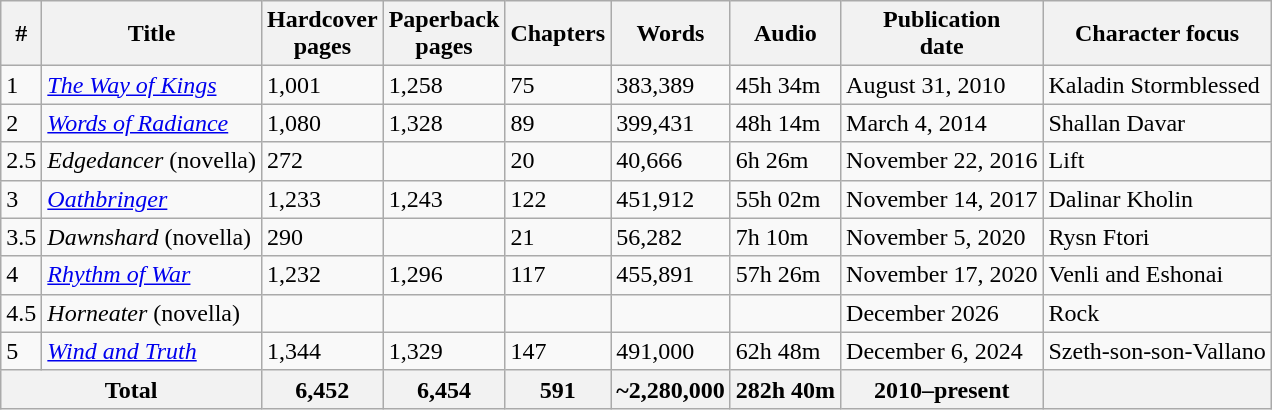<table class="wikitable">
<tr>
<th>#</th>
<th>Title</th>
<th>Hardcover<br>pages</th>
<th>Paperback<br>pages</th>
<th>Chapters</th>
<th>Words</th>
<th>Audio</th>
<th>Publication<br>date</th>
<th>Character focus</th>
</tr>
<tr>
<td>1</td>
<td><em><a href='#'>The Way of Kings</a></em></td>
<td>1,001</td>
<td>1,258</td>
<td>75</td>
<td>383,389</td>
<td>45h 34m</td>
<td>August 31, 2010</td>
<td>Kaladin Stormblessed</td>
</tr>
<tr>
<td>2</td>
<td><em><a href='#'>Words of Radiance</a></em></td>
<td>1,080</td>
<td>1,328</td>
<td>89</td>
<td>399,431</td>
<td>48h 14m</td>
<td>March 4, 2014</td>
<td>Shallan Davar</td>
</tr>
<tr>
<td>2.5</td>
<td><em>Edgedancer</em> (novella)</td>
<td>272</td>
<td></td>
<td>20</td>
<td>40,666</td>
<td>6h 26m</td>
<td>November 22, 2016</td>
<td>Lift</td>
</tr>
<tr>
<td>3</td>
<td><em><a href='#'>Oathbringer</a></em></td>
<td>1,233</td>
<td>1,243</td>
<td>122</td>
<td>451,912</td>
<td>55h 02m</td>
<td>November 14, 2017</td>
<td>Dalinar Kholin</td>
</tr>
<tr>
<td>3.5</td>
<td><em>Dawnshard</em> (novella)</td>
<td>290</td>
<td></td>
<td>21</td>
<td>56,282</td>
<td>7h 10m</td>
<td>November 5, 2020</td>
<td>Rysn Ftori</td>
</tr>
<tr>
<td>4</td>
<td><em><a href='#'>Rhythm of War</a></em></td>
<td>1,232</td>
<td>1,296</td>
<td>117</td>
<td>455,891</td>
<td>57h 26m</td>
<td>November 17, 2020</td>
<td>Venli and Eshonai</td>
</tr>
<tr>
<td>4.5</td>
<td><em>Horneater</em> (novella)</td>
<td></td>
<td></td>
<td></td>
<td></td>
<td></td>
<td>December 2026</td>
<td>Rock</td>
</tr>
<tr>
<td>5</td>
<td><em><a href='#'>Wind and Truth</a></em></td>
<td>1,344</td>
<td>1,329</td>
<td>147</td>
<td>491,000</td>
<td>62h 48m</td>
<td>December 6, 2024</td>
<td>Szeth-son-son-Vallano</td>
</tr>
<tr>
<th colspan="2">Total</th>
<th>6,452</th>
<th>6,454</th>
<th>591</th>
<th>~2,280,000</th>
<th>282h 40m</th>
<th>2010–present</th>
<th></th>
</tr>
</table>
